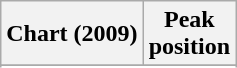<table class="wikitable sortable">
<tr>
<th align="left">Chart (2009)</th>
<th align="center">Peak<br>position</th>
</tr>
<tr>
</tr>
<tr>
</tr>
</table>
